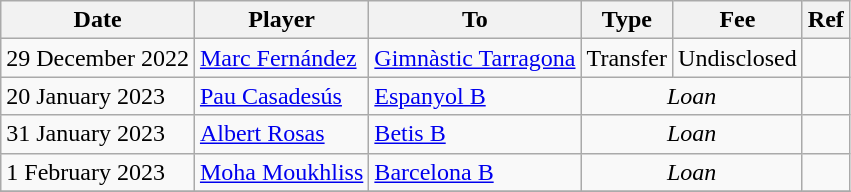<table class="wikitable">
<tr>
<th>Date</th>
<th>Player</th>
<th>To</th>
<th>Type</th>
<th>Fee</th>
<th>Ref</th>
</tr>
<tr>
<td>29 December 2022</td>
<td> <a href='#'>Marc Fernández</a></td>
<td><a href='#'>Gimnàstic Tarragona</a></td>
<td align=center>Transfer</td>
<td align=center>Undisclosed</td>
<td align=center></td>
</tr>
<tr>
<td>20 January 2023</td>
<td> <a href='#'>Pau Casadesús</a></td>
<td><a href='#'>Espanyol B</a></td>
<td colspan=2 align=center><em>Loan</em></td>
<td align=center></td>
</tr>
<tr>
<td>31 January 2023</td>
<td> <a href='#'>Albert Rosas</a></td>
<td><a href='#'>Betis B</a></td>
<td colspan=2 align=center><em>Loan</em></td>
<td align=center></td>
</tr>
<tr>
<td>1 February 2023</td>
<td> <a href='#'>Moha Moukhliss</a></td>
<td><a href='#'>Barcelona B</a></td>
<td colspan=2 align=center><em>Loan</em></td>
<td align=center></td>
</tr>
<tr>
</tr>
</table>
